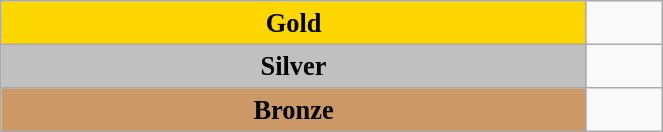<table class="wikitable" style=" text-align:center; font-size:110%;" width="35%">
<tr>
<td rowspan="1" bgcolor="gold"><strong>Gold</strong></td>
<td align=left></td>
</tr>
<tr>
<td rowspan="1" bgcolor="silver"><strong>Silver</strong></td>
<td align=left></td>
</tr>
<tr>
<td rowspan="1" bgcolor="#cc9966"><strong>Bronze</strong></td>
<td align=left></td>
</tr>
</table>
